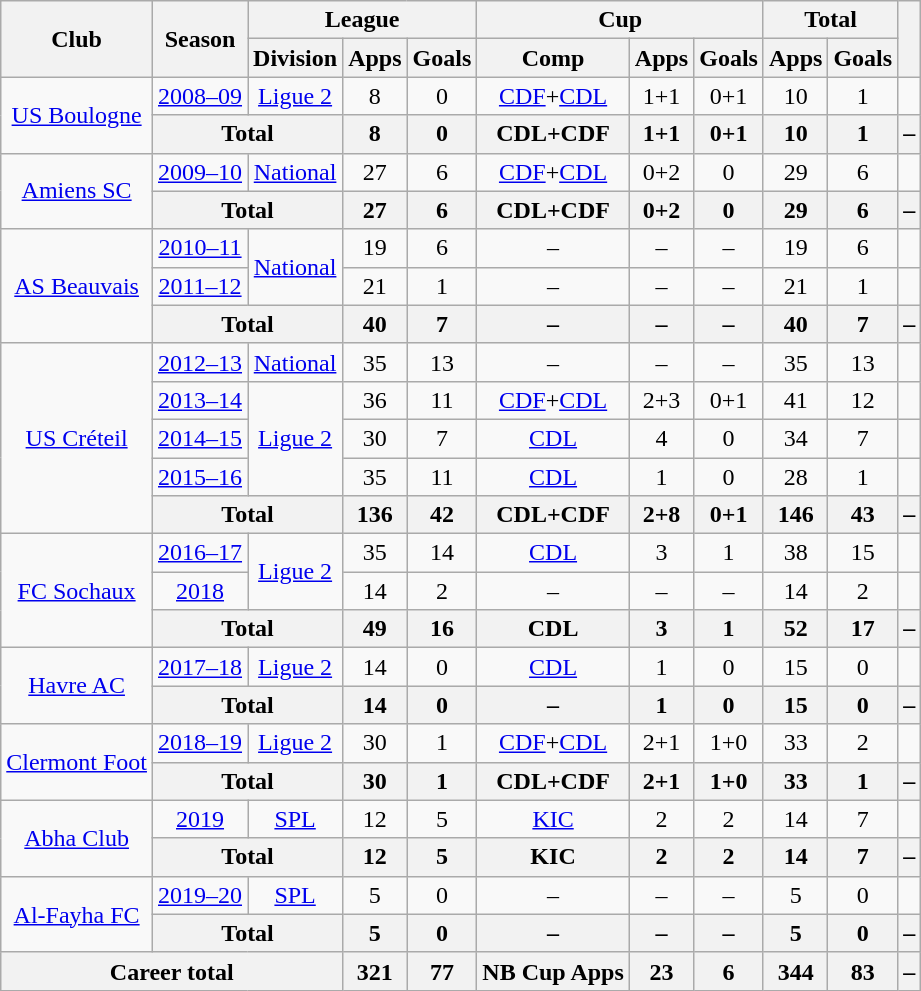<table class="wikitable" style="text-align: center">
<tr>
<th rowspan="2">Club</th>
<th rowspan="2">Season</th>
<th colspan="3">League</th>
<th colspan="3">Cup</th>
<th colspan="2">Total</th>
<th rowspan="2"></th>
</tr>
<tr>
<th>Division</th>
<th>Apps</th>
<th>Goals</th>
<th>Comp</th>
<th>Apps</th>
<th>Goals</th>
<th>Apps</th>
<th>Goals</th>
</tr>
<tr>
<td rowspan="2"><a href='#'>US Boulogne</a></td>
<td><a href='#'>2008–09</a></td>
<td rowspan="1"><a href='#'>Ligue 2</a></td>
<td>8</td>
<td>0</td>
<td><a href='#'>CDF</a>+<a href='#'>CDL</a></td>
<td>1+1</td>
<td>0+1</td>
<td>10</td>
<td>1</td>
<td></td>
</tr>
<tr>
<th colspan="2">Total</th>
<th>8</th>
<th>0</th>
<th>CDL+CDF</th>
<th>1+1</th>
<th>0+1</th>
<th>10</th>
<th>1</th>
<th>–</th>
</tr>
<tr>
<td rowspan="2"><a href='#'>Amiens SC</a></td>
<td><a href='#'>2009–10</a></td>
<td rowspan="1"><a href='#'>National</a></td>
<td>27</td>
<td>6</td>
<td><a href='#'>CDF</a>+<a href='#'>CDL</a></td>
<td>0+2</td>
<td>0</td>
<td>29</td>
<td>6</td>
<td></td>
</tr>
<tr>
<th colspan="2">Total</th>
<th>27</th>
<th>6</th>
<th>CDL+CDF</th>
<th>0+2</th>
<th>0</th>
<th>29</th>
<th>6</th>
<th>–</th>
</tr>
<tr>
<td rowspan="3"><a href='#'>AS Beauvais</a></td>
<td><a href='#'>2010–11</a></td>
<td rowspan="2"><a href='#'>National</a></td>
<td>19</td>
<td>6</td>
<td>–</td>
<td>–</td>
<td>–</td>
<td>19</td>
<td>6</td>
<td></td>
</tr>
<tr>
<td><a href='#'>2011–12</a></td>
<td>21</td>
<td>1</td>
<td>–</td>
<td>–</td>
<td>–</td>
<td>21</td>
<td>1</td>
<td></td>
</tr>
<tr>
<th colspan="2">Total</th>
<th>40</th>
<th>7</th>
<th>–</th>
<th>–</th>
<th>–</th>
<th>40</th>
<th>7</th>
<th>–</th>
</tr>
<tr>
<td rowspan="5"><a href='#'>US Créteil</a></td>
<td><a href='#'>2012–13</a></td>
<td rowspan="1"><a href='#'>National</a></td>
<td>35</td>
<td>13</td>
<td>–</td>
<td>–</td>
<td>–</td>
<td>35</td>
<td>13</td>
<td></td>
</tr>
<tr>
<td><a href='#'>2013–14</a></td>
<td rowspan="3"><a href='#'>Ligue 2</a></td>
<td>36</td>
<td>11</td>
<td><a href='#'>CDF</a>+<a href='#'>CDL</a></td>
<td>2+3</td>
<td>0+1</td>
<td>41</td>
<td>12</td>
<td></td>
</tr>
<tr>
<td><a href='#'>2014–15</a></td>
<td>30</td>
<td>7</td>
<td><a href='#'>CDL</a></td>
<td>4</td>
<td>0</td>
<td>34</td>
<td>7</td>
<td></td>
</tr>
<tr>
<td><a href='#'>2015–16</a></td>
<td>35</td>
<td>11</td>
<td><a href='#'>CDL</a></td>
<td>1</td>
<td>0</td>
<td>28</td>
<td>1</td>
<td></td>
</tr>
<tr>
<th colspan="2">Total</th>
<th>136</th>
<th>42</th>
<th>CDL+CDF</th>
<th>2+8</th>
<th>0+1</th>
<th>146</th>
<th>43</th>
<th>–</th>
</tr>
<tr>
<td rowspan="3"><a href='#'>FC Sochaux</a></td>
<td><a href='#'>2016–17</a></td>
<td rowspan="2"><a href='#'>Ligue 2</a></td>
<td>35</td>
<td>14</td>
<td><a href='#'>CDL</a></td>
<td>3</td>
<td>1</td>
<td>38</td>
<td>15</td>
<td></td>
</tr>
<tr>
<td><a href='#'>2018</a></td>
<td>14</td>
<td>2</td>
<td>–</td>
<td>–</td>
<td>–</td>
<td>14</td>
<td>2</td>
<td></td>
</tr>
<tr>
<th colspan="2">Total</th>
<th>49</th>
<th>16</th>
<th>CDL</th>
<th>3</th>
<th>1</th>
<th>52</th>
<th>17</th>
<th>–</th>
</tr>
<tr>
<td rowspan="2"><a href='#'>Havre AC</a></td>
<td><a href='#'>2017–18</a></td>
<td rowspan="1"><a href='#'>Ligue 2</a></td>
<td>14</td>
<td>0</td>
<td><a href='#'>CDL</a></td>
<td>1</td>
<td>0</td>
<td>15</td>
<td>0</td>
<td></td>
</tr>
<tr>
<th colspan="2">Total</th>
<th>14</th>
<th>0</th>
<th>–</th>
<th>1</th>
<th>0</th>
<th>15</th>
<th>0</th>
<th>–</th>
</tr>
<tr>
<td rowspan="2"><a href='#'>Clermont Foot</a></td>
<td><a href='#'>2018–19</a></td>
<td rowspan="1"><a href='#'>Ligue 2</a></td>
<td>30</td>
<td>1</td>
<td><a href='#'>CDF</a>+<a href='#'>CDL</a></td>
<td>2+1</td>
<td>1+0</td>
<td>33</td>
<td>2</td>
<td></td>
</tr>
<tr>
<th colspan="2">Total</th>
<th>30</th>
<th>1</th>
<th>CDL+CDF</th>
<th>2+1</th>
<th>1+0</th>
<th>33</th>
<th>1</th>
<th>–</th>
</tr>
<tr>
<td rowspan="2"><a href='#'>Abha Club</a></td>
<td><a href='#'>2019</a></td>
<td rowspan="1"><a href='#'>SPL</a></td>
<td>12</td>
<td>5</td>
<td><a href='#'>KIC</a></td>
<td>2</td>
<td>2</td>
<td>14</td>
<td>7</td>
<td></td>
</tr>
<tr>
<th colspan="2">Total</th>
<th>12</th>
<th>5</th>
<th>KIC</th>
<th>2</th>
<th>2</th>
<th>14</th>
<th>7</th>
<th>–</th>
</tr>
<tr>
<td rowspan="2"><a href='#'>Al-Fayha FC</a></td>
<td><a href='#'>2019–20</a></td>
<td rowspan="1"><a href='#'>SPL</a></td>
<td>5</td>
<td>0</td>
<td>–</td>
<td>–</td>
<td>–</td>
<td>5</td>
<td>0</td>
<td></td>
</tr>
<tr>
<th colspan="2">Total</th>
<th>5</th>
<th>0</th>
<th>–</th>
<th>–</th>
<th>–</th>
<th>5</th>
<th>0</th>
<th>–</th>
</tr>
<tr>
<th colspan="3">Career total</th>
<th>321</th>
<th>77</th>
<th>NB Cup Apps</th>
<th>23</th>
<th>6</th>
<th>344</th>
<th>83</th>
<th>–</th>
</tr>
</table>
